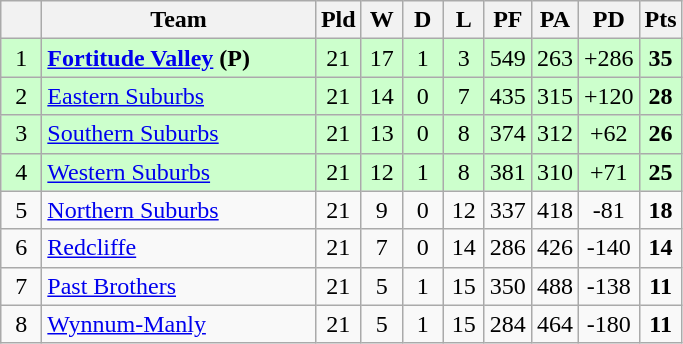<table class="wikitable" style="text-align:center;">
<tr>
<th width="20"></th>
<th width="175">Team</th>
<th width="20">Pld</th>
<th width="20">W</th>
<th width="20">D</th>
<th width="20">L</th>
<th width="20">PF</th>
<th width="20">PA</th>
<th width="20">PD</th>
<th width="20">Pts</th>
</tr>
<tr style="background: #ccffcc;">
<td>1</td>
<td style="text-align:left;"><strong> <a href='#'>Fortitude Valley</a> (P)</strong></td>
<td>21</td>
<td>17</td>
<td>1</td>
<td>3</td>
<td>549</td>
<td>263</td>
<td>+286</td>
<td><strong>35</strong></td>
</tr>
<tr style="background: #ccffcc;">
<td>2</td>
<td style="text-align:left;"> <a href='#'>Eastern Suburbs</a></td>
<td>21</td>
<td>14</td>
<td>0</td>
<td>7</td>
<td>435</td>
<td>315</td>
<td>+120</td>
<td><strong>28</strong></td>
</tr>
<tr style="background: #ccffcc;">
<td>3</td>
<td style="text-align:left;"> <a href='#'>Southern Suburbs</a></td>
<td>21</td>
<td>13</td>
<td>0</td>
<td>8</td>
<td>374</td>
<td>312</td>
<td>+62</td>
<td><strong>26</strong></td>
</tr>
<tr style="background: #ccffcc;">
<td>4</td>
<td style="text-align:left;"> <a href='#'>Western Suburbs</a></td>
<td>21</td>
<td>12</td>
<td>1</td>
<td>8</td>
<td>381</td>
<td>310</td>
<td>+71</td>
<td><strong>25</strong></td>
</tr>
<tr>
<td>5</td>
<td style="text-align:left;"> <a href='#'>Northern Suburbs</a></td>
<td>21</td>
<td>9</td>
<td>0</td>
<td>12</td>
<td>337</td>
<td>418</td>
<td>-81</td>
<td><strong>18</strong></td>
</tr>
<tr>
<td>6</td>
<td style="text-align:left;"> <a href='#'>Redcliffe</a></td>
<td>21</td>
<td>7</td>
<td>0</td>
<td>14</td>
<td>286</td>
<td>426</td>
<td>-140</td>
<td><strong>14</strong></td>
</tr>
<tr>
<td>7</td>
<td style="text-align:left;"> <a href='#'>Past Brothers</a></td>
<td>21</td>
<td>5</td>
<td>1</td>
<td>15</td>
<td>350</td>
<td>488</td>
<td>-138</td>
<td><strong>11</strong></td>
</tr>
<tr>
<td>8</td>
<td style="text-align:left;"> <a href='#'>Wynnum-Manly</a></td>
<td>21</td>
<td>5</td>
<td>1</td>
<td>15</td>
<td>284</td>
<td>464</td>
<td>-180</td>
<td><strong>11</strong></td>
</tr>
</table>
